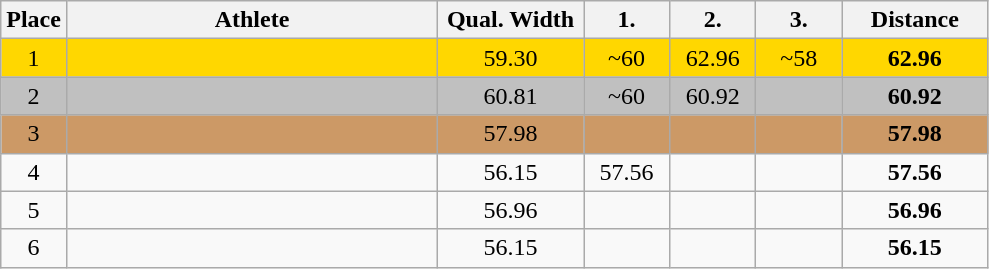<table class=wikitable style="text-align:center">
<tr>
<th width=20>Place</th>
<th width=240>Athlete</th>
<th width=90>Qual. Width</th>
<th width=50>1.</th>
<th width=50>2.</th>
<th width=50>3.</th>
<th width=90>Distance</th>
</tr>
<tr bgcolor=gold>
<td>1</td>
<td align=left></td>
<td>59.30</td>
<td>~60</td>
<td>62.96</td>
<td>~58</td>
<td><strong>62.96</strong></td>
</tr>
<tr bgcolor=silver>
<td>2</td>
<td align=left></td>
<td>60.81</td>
<td>~60</td>
<td>60.92</td>
<td></td>
<td><strong>60.92</strong></td>
</tr>
<tr bgcolor=cc9966>
<td>3</td>
<td align=left></td>
<td>57.98</td>
<td></td>
<td></td>
<td></td>
<td><strong>57.98</strong></td>
</tr>
<tr>
<td>4</td>
<td align=left></td>
<td>56.15</td>
<td>57.56</td>
<td></td>
<td></td>
<td><strong>57.56</strong></td>
</tr>
<tr>
<td>5</td>
<td align=left></td>
<td>56.96</td>
<td></td>
<td></td>
<td></td>
<td><strong>56.96</strong></td>
</tr>
<tr>
<td>6</td>
<td align=left></td>
<td>56.15</td>
<td></td>
<td></td>
<td></td>
<td><strong>56.15</strong></td>
</tr>
</table>
